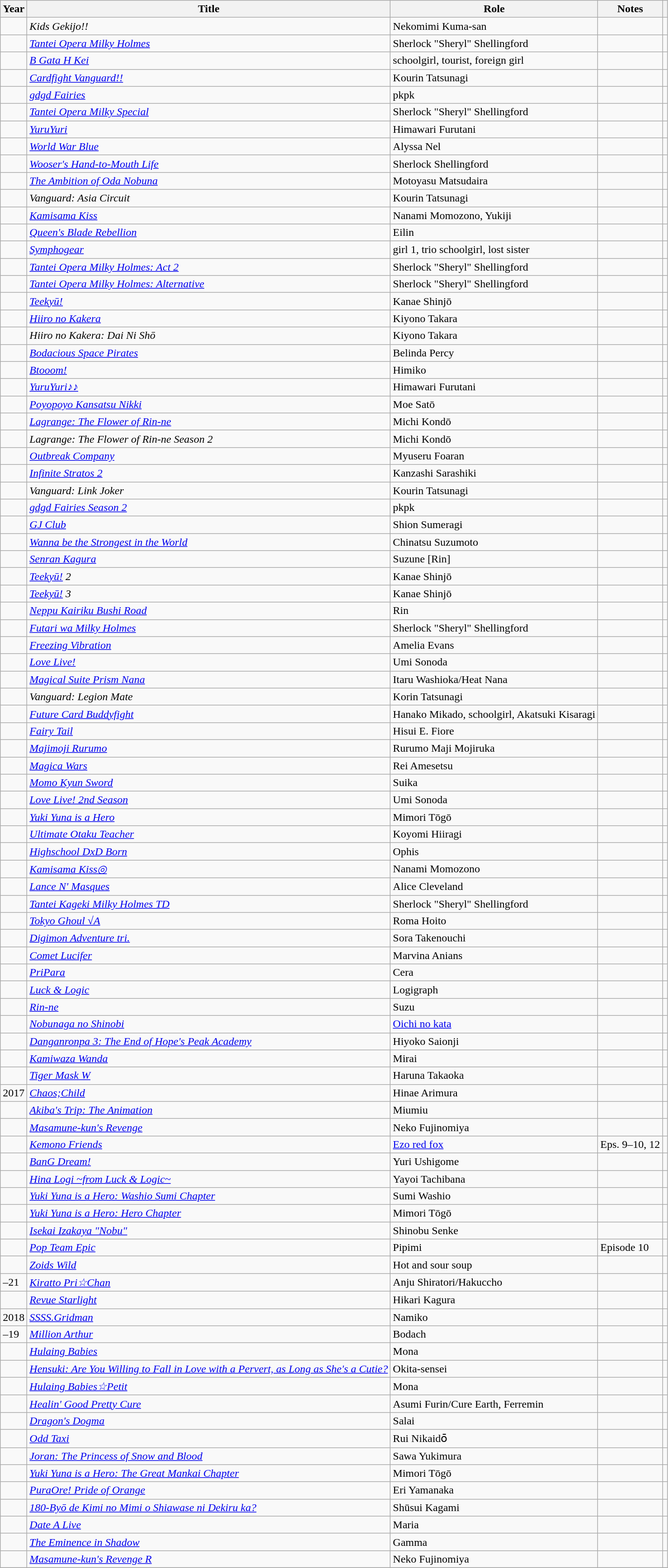<table class="wikitable sortable plainrowheaders">
<tr>
<th>Year</th>
<th>Title</th>
<th>Role</th>
<th class="unsortable">Notes</th>
<th class="unsortable"></th>
</tr>
<tr>
<td></td>
<td><em>Kids Gekijo!!</em></td>
<td>Nekomimi Kuma-san</td>
<td></td>
<td></td>
</tr>
<tr>
<td></td>
<td><em><a href='#'>Tantei Opera Milky Holmes</a></em></td>
<td>Sherlock "Sheryl" Shellingford</td>
<td></td>
<td></td>
</tr>
<tr>
<td></td>
<td><em><a href='#'>B Gata H Kei</a></em></td>
<td>schoolgirl, tourist, foreign girl</td>
<td></td>
<td></td>
</tr>
<tr>
<td></td>
<td><em><a href='#'>Cardfight Vanguard!!</a></em></td>
<td>Kourin Tatsunagi</td>
<td></td>
<td></td>
</tr>
<tr>
<td></td>
<td><em><a href='#'>gdgd Fairies</a></em></td>
<td>pkpk</td>
<td></td>
<td></td>
</tr>
<tr>
<td></td>
<td><em><a href='#'>Tantei Opera Milky Special</a></em></td>
<td>Sherlock "Sheryl" Shellingford</td>
<td></td>
<td></td>
</tr>
<tr>
<td></td>
<td><em><a href='#'>YuruYuri</a></em></td>
<td>Himawari Furutani</td>
<td></td>
<td></td>
</tr>
<tr>
<td></td>
<td><em><a href='#'>World War Blue</a></em></td>
<td>Alyssa Nel</td>
<td></td>
<td></td>
</tr>
<tr>
<td></td>
<td><em><a href='#'>Wooser's Hand-to-Mouth Life</a></em></td>
<td>Sherlock Shellingford</td>
<td></td>
<td></td>
</tr>
<tr>
<td></td>
<td><em><a href='#'>The Ambition of Oda Nobuna</a></em></td>
<td>Motoyasu Matsudaira</td>
<td></td>
<td></td>
</tr>
<tr>
<td></td>
<td><em> Vanguard: Asia Circuit</em></td>
<td>Kourin Tatsunagi</td>
<td></td>
<td></td>
</tr>
<tr>
<td></td>
<td><em><a href='#'>Kamisama Kiss</a></em></td>
<td>Nanami Momozono, Yukiji</td>
<td></td>
<td></td>
</tr>
<tr>
<td></td>
<td><em><a href='#'>Queen's Blade Rebellion</a></em></td>
<td>Eilin</td>
<td></td>
<td></td>
</tr>
<tr>
<td></td>
<td><em><a href='#'>Symphogear</a></em></td>
<td>girl 1, trio schoolgirl, lost sister</td>
<td></td>
<td></td>
</tr>
<tr>
<td></td>
<td><em><a href='#'>Tantei Opera Milky Holmes: Act 2</a></em></td>
<td>Sherlock "Sheryl" Shellingford</td>
<td></td>
<td></td>
</tr>
<tr>
<td></td>
<td><em><a href='#'>Tantei Opera Milky Holmes: Alternative</a></em></td>
<td>Sherlock "Sheryl" Shellingford</td>
<td></td>
<td></td>
</tr>
<tr>
<td></td>
<td><em><a href='#'>Teekyū!</a></em></td>
<td>Kanae Shinjō</td>
<td></td>
<td></td>
</tr>
<tr>
<td></td>
<td><em><a href='#'>Hiiro no Kakera</a></em></td>
<td>Kiyono Takara</td>
<td></td>
<td></td>
</tr>
<tr>
<td></td>
<td><em>Hiiro no Kakera: Dai Ni Shō</em></td>
<td>Kiyono Takara</td>
<td></td>
<td></td>
</tr>
<tr>
<td></td>
<td><em><a href='#'>Bodacious Space Pirates</a></em></td>
<td>Belinda Percy</td>
<td></td>
<td></td>
</tr>
<tr>
<td></td>
<td><em><a href='#'>Btooom!</a></em></td>
<td>Himiko</td>
<td></td>
<td></td>
</tr>
<tr>
<td></td>
<td><em><a href='#'>YuruYuri♪♪</a></em></td>
<td>Himawari Furutani</td>
<td></td>
<td></td>
</tr>
<tr>
<td></td>
<td><em><a href='#'>Poyopoyo Kansatsu Nikki</a></em></td>
<td>Moe Satō</td>
<td></td>
<td></td>
</tr>
<tr>
<td></td>
<td><em><a href='#'>Lagrange: The Flower of Rin-ne</a></em></td>
<td>Michi Kondō</td>
<td></td>
<td></td>
</tr>
<tr>
<td></td>
<td><em>Lagrange: The Flower of Rin-ne Season 2</em></td>
<td>Michi Kondō</td>
<td></td>
<td></td>
</tr>
<tr>
<td></td>
<td><em><a href='#'>Outbreak Company</a></em></td>
<td>Myuseru Foaran</td>
<td></td>
<td></td>
</tr>
<tr>
<td></td>
<td><em><a href='#'>Infinite Stratos 2</a></em></td>
<td>Kanzashi Sarashiki</td>
<td></td>
<td></td>
</tr>
<tr>
<td></td>
<td><em> Vanguard: Link Joker</em></td>
<td>Kourin Tatsunagi</td>
<td></td>
<td></td>
</tr>
<tr>
<td></td>
<td><em><a href='#'>gdgd Fairies Season 2</a></em></td>
<td>pkpk</td>
<td></td>
<td></td>
</tr>
<tr>
<td></td>
<td><em><a href='#'>GJ Club</a></em></td>
<td>Shion Sumeragi</td>
<td></td>
<td></td>
</tr>
<tr>
<td></td>
<td><em><a href='#'>Wanna be the Strongest in the World</a></em></td>
<td>Chinatsu Suzumoto</td>
<td></td>
<td></td>
</tr>
<tr>
<td></td>
<td><em><a href='#'>Senran Kagura</a></em></td>
<td>Suzune [Rin]</td>
<td></td>
<td></td>
</tr>
<tr>
<td></td>
<td><em><a href='#'>Teekyū!</a> 2</em></td>
<td>Kanae Shinjō</td>
<td></td>
<td></td>
</tr>
<tr>
<td></td>
<td><em><a href='#'>Teekyū!</a> 3</em></td>
<td>Kanae Shinjō</td>
<td></td>
<td></td>
</tr>
<tr>
<td></td>
<td><em><a href='#'>Neppu Kairiku Bushi Road</a></em></td>
<td>Rin</td>
<td></td>
<td></td>
</tr>
<tr>
<td></td>
<td><em><a href='#'>Futari wa Milky Holmes</a></em></td>
<td>Sherlock "Sheryl" Shellingford</td>
<td></td>
<td></td>
</tr>
<tr>
<td></td>
<td><em><a href='#'>Freezing Vibration</a></em></td>
<td>Amelia Evans</td>
<td></td>
<td></td>
</tr>
<tr>
<td></td>
<td><em><a href='#'>Love Live!</a></em></td>
<td>Umi Sonoda</td>
<td></td>
<td></td>
</tr>
<tr>
<td></td>
<td><em><a href='#'>Magical Suite Prism Nana</a></em></td>
<td>Itaru Washioka/Heat Nana</td>
<td></td>
<td></td>
</tr>
<tr>
<td></td>
<td><em> Vanguard: Legion Mate</em></td>
<td>Korin Tatsunagi</td>
<td></td>
<td></td>
</tr>
<tr>
<td></td>
<td><em><a href='#'>Future Card Buddyfight</a></em></td>
<td>Hanako Mikado, schoolgirl, Akatsuki Kisaragi</td>
<td></td>
<td></td>
</tr>
<tr>
<td></td>
<td><em><a href='#'>Fairy Tail</a></em></td>
<td>Hisui E. Fiore</td>
<td></td>
<td></td>
</tr>
<tr>
<td></td>
<td><em><a href='#'>Majimoji Rurumo</a></em></td>
<td>Rurumo Maji Mojiruka</td>
<td></td>
<td></td>
</tr>
<tr>
<td></td>
<td><em><a href='#'>Magica Wars</a></em></td>
<td>Rei Amesetsu</td>
<td></td>
<td></td>
</tr>
<tr>
<td></td>
<td><em><a href='#'>Momo Kyun Sword</a></em></td>
<td>Suika</td>
<td></td>
<td></td>
</tr>
<tr>
<td></td>
<td><em><a href='#'>Love Live! 2nd Season</a></em></td>
<td>Umi Sonoda</td>
<td></td>
<td></td>
</tr>
<tr>
<td></td>
<td><em><a href='#'>Yuki Yuna is a Hero</a></em></td>
<td>Mimori Tōgō</td>
<td></td>
<td></td>
</tr>
<tr>
<td></td>
<td><em><a href='#'>Ultimate Otaku Teacher</a></em></td>
<td>Koyomi Hiiragi</td>
<td></td>
<td></td>
</tr>
<tr>
<td></td>
<td><em><a href='#'>Highschool DxD Born</a></em></td>
<td>Ophis</td>
<td></td>
<td></td>
</tr>
<tr>
<td></td>
<td><em><a href='#'>Kamisama Kiss◎</a></em></td>
<td>Nanami Momozono</td>
<td></td>
<td></td>
</tr>
<tr>
<td></td>
<td><em><a href='#'>Lance N' Masques</a></em></td>
<td>Alice Cleveland</td>
<td></td>
<td></td>
</tr>
<tr>
<td></td>
<td><em><a href='#'>Tantei Kageki Milky Holmes TD</a></em></td>
<td>Sherlock "Sheryl" Shellingford</td>
<td></td>
<td></td>
</tr>
<tr>
<td></td>
<td><em><a href='#'>Tokyo Ghoul √A</a></em></td>
<td>Roma Hoito</td>
<td></td>
<td></td>
</tr>
<tr>
<td></td>
<td><em><a href='#'>Digimon Adventure tri.</a></em></td>
<td>Sora Takenouchi</td>
<td></td>
<td></td>
</tr>
<tr>
<td></td>
<td><em><a href='#'>Comet Lucifer</a></em></td>
<td>Marvina Anians</td>
<td></td>
<td></td>
</tr>
<tr>
<td></td>
<td><em><a href='#'>PriPara</a></em></td>
<td>Cera</td>
<td></td>
<td></td>
</tr>
<tr>
<td></td>
<td><em><a href='#'>Luck & Logic</a></em></td>
<td>Logigraph</td>
<td></td>
<td></td>
</tr>
<tr>
<td></td>
<td><em><a href='#'>Rin-ne</a></em></td>
<td>Suzu</td>
<td></td>
<td></td>
</tr>
<tr>
<td></td>
<td><em><a href='#'>Nobunaga no Shinobi</a></em></td>
<td><a href='#'>Oichi no kata</a></td>
<td></td>
<td></td>
</tr>
<tr>
<td></td>
<td><em><a href='#'>Danganronpa 3: The End of Hope's Peak Academy</a></em></td>
<td>Hiyoko Saionji</td>
<td></td>
<td></td>
</tr>
<tr>
<td></td>
<td><em><a href='#'>Kamiwaza Wanda</a></em></td>
<td>Mirai</td>
<td></td>
<td></td>
</tr>
<tr>
<td></td>
<td><em><a href='#'>Tiger Mask W</a></em></td>
<td>Haruna Takaoka</td>
<td></td>
<td></td>
</tr>
<tr>
<td>2017</td>
<td><em><a href='#'>Chaos;Child</a></em></td>
<td>Hinae Arimura</td>
<td></td>
<td></td>
</tr>
<tr>
<td></td>
<td><em><a href='#'>Akiba's Trip: The Animation</a></em></td>
<td>Miumiu</td>
<td></td>
<td></td>
</tr>
<tr>
<td></td>
<td><em><a href='#'>Masamune-kun's Revenge</a></em></td>
<td>Neko Fujinomiya</td>
<td></td>
<td></td>
</tr>
<tr>
<td></td>
<td><em><a href='#'>Kemono Friends</a></em></td>
<td><a href='#'>Ezo red fox</a></td>
<td>Eps. 9–10, 12</td>
<td></td>
</tr>
<tr>
<td></td>
<td><em><a href='#'>BanG Dream!</a></em></td>
<td>Yuri Ushigome</td>
<td></td>
<td></td>
</tr>
<tr>
<td></td>
<td><em><a href='#'>Hina Logi ~from Luck & Logic~</a></em></td>
<td>Yayoi Tachibana</td>
<td></td>
<td></td>
</tr>
<tr>
<td></td>
<td><em><a href='#'>Yuki Yuna is a Hero: Washio Sumi Chapter</a></em></td>
<td>Sumi Washio</td>
<td></td>
<td></td>
</tr>
<tr>
<td></td>
<td><em><a href='#'>Yuki Yuna is a Hero: Hero Chapter</a></em></td>
<td>Mimori Tōgō</td>
<td></td>
<td></td>
</tr>
<tr>
<td></td>
<td><em><a href='#'>Isekai Izakaya "Nobu"</a></em></td>
<td>Shinobu Senke</td>
<td></td>
<td></td>
</tr>
<tr>
<td></td>
<td><em><a href='#'>Pop Team Epic</a></em></td>
<td>Pipimi</td>
<td>Episode 10</td>
<td></td>
</tr>
<tr>
<td></td>
<td><em><a href='#'>Zoids Wild</a></em></td>
<td>Hot and sour soup</td>
<td></td>
<td></td>
</tr>
<tr>
<td>–21</td>
<td><em><a href='#'>Kiratto Pri☆Chan</a></em></td>
<td>Anju Shiratori/Hakuccho</td>
<td></td>
<td></td>
</tr>
<tr>
<td></td>
<td><em><a href='#'>Revue Starlight</a></em></td>
<td>Hikari Kagura</td>
<td></td>
<td></td>
</tr>
<tr>
<td>2018</td>
<td><em><a href='#'>SSSS.Gridman</a></em></td>
<td>Namiko</td>
<td></td>
<td></td>
</tr>
<tr>
<td>–19</td>
<td><em><a href='#'>Million Arthur</a></em></td>
<td>Bodach</td>
<td></td>
<td></td>
</tr>
<tr>
<td></td>
<td><em><a href='#'>Hulaing Babies</a></em></td>
<td>Mona</td>
<td></td>
<td></td>
</tr>
<tr>
<td></td>
<td><em><a href='#'>Hensuki: Are You Willing to Fall in Love with a Pervert, as Long as She's a Cutie?</a></em></td>
<td>Okita-sensei</td>
<td></td>
<td></td>
</tr>
<tr>
<td></td>
<td><em><a href='#'>Hulaing Babies☆Petit</a></em></td>
<td>Mona</td>
<td></td>
<td></td>
</tr>
<tr>
<td></td>
<td><em><a href='#'>Healin' Good Pretty Cure</a></em></td>
<td>Asumi Furin/Cure Earth, Ferremin</td>
<td></td>
<td></td>
</tr>
<tr>
<td></td>
<td><em><a href='#'>Dragon's Dogma</a></em></td>
<td>Salai</td>
<td></td>
<td></td>
</tr>
<tr>
<td></td>
<td><em><a href='#'>Odd Taxi</a></em></td>
<td>Rui Nikaidо̄</td>
<td></td>
<td></td>
</tr>
<tr>
<td></td>
<td><em><a href='#'>Joran: The Princess of Snow and Blood</a></em></td>
<td>Sawa Yukimura</td>
<td></td>
<td></td>
</tr>
<tr>
<td></td>
<td><em><a href='#'>Yuki Yuna is a Hero: The Great Mankai Chapter</a></em></td>
<td>Mimori Tōgō</td>
<td></td>
<td></td>
</tr>
<tr>
<td></td>
<td><em><a href='#'>PuraOre! Pride of Orange</a></em></td>
<td>Eri Yamanaka</td>
<td></td>
<td></td>
</tr>
<tr>
<td></td>
<td><em><a href='#'>180-Byō de Kimi no Mimi o Shiawase ni Dekiru ka?</a></em></td>
<td>Shūsui Kagami</td>
<td></td>
<td></td>
</tr>
<tr>
<td></td>
<td><em><a href='#'>Date A Live</a></em></td>
<td>Maria</td>
<td></td>
<td></td>
</tr>
<tr>
<td></td>
<td><em><a href='#'>The Eminence in Shadow</a></em></td>
<td>Gamma</td>
<td></td>
<td></td>
</tr>
<tr>
<td></td>
<td><em><a href='#'>Masamune-kun's Revenge R</a></em></td>
<td>Neko Fujinomiya</td>
<td></td>
<td></td>
</tr>
<tr>
</tr>
</table>
